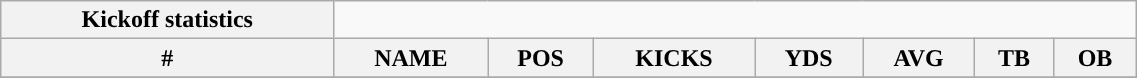<table style="width:60%; text-align:center;" class="wikitable collapsible collapsed">
<tr>
<th style="text-align:center; ">Kickoff statistics</th>
</tr>
<tr>
<th>#</th>
<th>NAME</th>
<th>POS</th>
<th>KICKS</th>
<th>YDS</th>
<th>AVG</th>
<th>TB</th>
<th>OB</th>
</tr>
<tr>
</tr>
</table>
